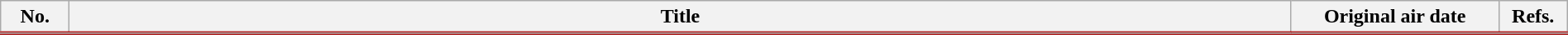<table class="wikitable" style="width:100%; margin:auto; background:#FFF;">
<tr style="border-bottom: 3px solid #B22222;">
<th style="width:3em;">No.</th>
<th>Title</th>
<th style="width:10em;">Original air date</th>
<th style="width:3em;">Refs.</th>
</tr>
<tr>
</tr>
</table>
